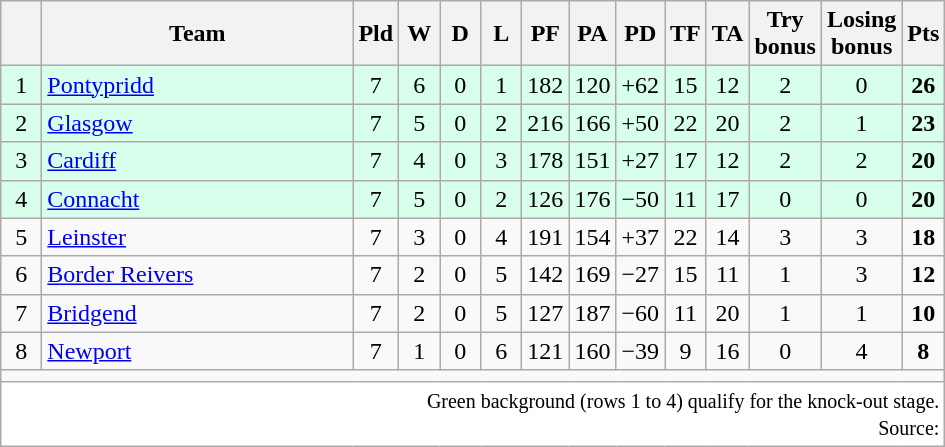<table class="wikitable" style="float:left; margin-right:15px; text-align: center;">
<tr>
<th width="20"></th>
<th width="200">Team</th>
<th width="20">Pld</th>
<th width="20">W</th>
<th width="20">D</th>
<th width="20">L</th>
<th width="20">PF</th>
<th width="20">PA</th>
<th width="20">PD</th>
<th width="20">TF</th>
<th width="20">TA</th>
<th width="20">Try bonus</th>
<th width="20">Losing bonus</th>
<th width="20">Pts</th>
</tr>
<tr bgcolor=#d8ffeb>
<td>1</td>
<td align=left> <a href='#'>Pontypridd</a></td>
<td>7</td>
<td>6</td>
<td>0</td>
<td>1</td>
<td>182</td>
<td>120</td>
<td>+62</td>
<td>15</td>
<td>12</td>
<td>2</td>
<td>0</td>
<td><strong>26</strong></td>
</tr>
<tr bgcolor=#d8ffeb>
<td>2</td>
<td align=left> <a href='#'>Glasgow</a></td>
<td>7</td>
<td>5</td>
<td>0</td>
<td>2</td>
<td>216</td>
<td>166</td>
<td>+50</td>
<td>22</td>
<td>20</td>
<td>2</td>
<td>1</td>
<td><strong>23</strong></td>
</tr>
<tr bgcolor=#d8ffeb>
<td>3</td>
<td align=left> <a href='#'>Cardiff</a></td>
<td>7</td>
<td>4</td>
<td>0</td>
<td>3</td>
<td>178</td>
<td>151</td>
<td>+27</td>
<td>17</td>
<td>12</td>
<td>2</td>
<td>2</td>
<td><strong>20</strong></td>
</tr>
<tr bgcolor=#d8ffeb>
<td>4</td>
<td align=left> <a href='#'>Connacht</a></td>
<td>7</td>
<td>5</td>
<td>0</td>
<td>2</td>
<td>126</td>
<td>176</td>
<td>−50</td>
<td>11</td>
<td>17</td>
<td>0</td>
<td>0</td>
<td><strong>20</strong></td>
</tr>
<tr>
<td>5</td>
<td align=left> <a href='#'>Leinster</a></td>
<td>7</td>
<td>3</td>
<td>0</td>
<td>4</td>
<td>191</td>
<td>154</td>
<td>+37</td>
<td>22</td>
<td>14</td>
<td>3</td>
<td>3</td>
<td><strong>18</strong></td>
</tr>
<tr>
<td>6</td>
<td align=left> <a href='#'>Border Reivers</a></td>
<td>7</td>
<td>2</td>
<td>0</td>
<td>5</td>
<td>142</td>
<td>169</td>
<td>−27</td>
<td>15</td>
<td>11</td>
<td>1</td>
<td>3</td>
<td><strong>12</strong></td>
</tr>
<tr>
<td>7</td>
<td align=left> <a href='#'>Bridgend</a></td>
<td>7</td>
<td>2</td>
<td>0</td>
<td>5</td>
<td>127</td>
<td>187</td>
<td>−60</td>
<td>11</td>
<td>20</td>
<td>1</td>
<td>1</td>
<td><strong>10</strong></td>
</tr>
<tr>
<td>8</td>
<td align=left> <a href='#'>Newport</a></td>
<td>7</td>
<td>1</td>
<td>0</td>
<td>6</td>
<td>121</td>
<td>160</td>
<td>−39</td>
<td>9</td>
<td>16</td>
<td>0</td>
<td>4</td>
<td><strong>8</strong></td>
</tr>
<tr>
<td colspan="14"></td>
</tr>
<tr>
<td colspan="14" style="text-align:right; background:#fff;" cellpadding="0" cellspacing="0"><small>Green background (rows 1 to 4) qualify for the knock-out stage.<br>Source: </small></td>
</tr>
</table>
